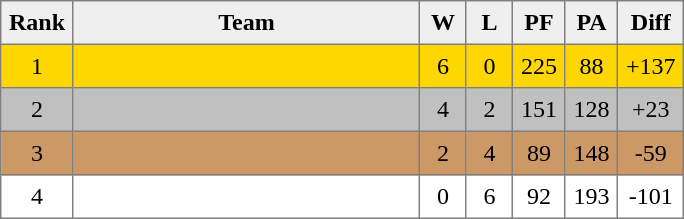<table style=border-collapse:collapse border=1 cellspacing=0 cellpadding=5>
<tr align=center bgcolor=#efefef>
<th width=20>Rank</th>
<th width=220>Team</th>
<th width=20>W</th>
<th width=20>L</th>
<th width=20>PF</th>
<th width=20>PA</th>
<th width=20>Diff</th>
</tr>
<tr align=center bgcolor=gold>
<td>1</td>
<td align=left></td>
<td>6</td>
<td>0</td>
<td>225</td>
<td>88</td>
<td>+137</td>
</tr>
<tr align=center bgcolor=silver>
<td>2</td>
<td align=left></td>
<td>4</td>
<td>2</td>
<td>151</td>
<td>128</td>
<td>+23</td>
</tr>
<tr align=center bgcolor=cc9966>
<td>3</td>
<td align=left></td>
<td>2</td>
<td>4</td>
<td>89</td>
<td>148</td>
<td>-59</td>
</tr>
<tr align=center>
<td>4</td>
<td align=left></td>
<td>0</td>
<td>6</td>
<td>92</td>
<td>193</td>
<td>-101</td>
</tr>
</table>
